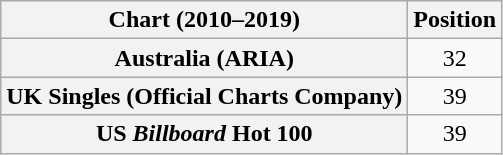<table class="wikitable sortable plainrowheaders" style="text-align:center">
<tr>
<th scope="col">Chart (2010–2019)</th>
<th scope="col">Position</th>
</tr>
<tr>
<th scope="row">Australia (ARIA)</th>
<td>32</td>
</tr>
<tr>
<th scope="row">UK Singles (Official Charts Company)</th>
<td>39</td>
</tr>
<tr>
<th scope="row">US <em>Billboard</em> Hot 100</th>
<td>39</td>
</tr>
</table>
